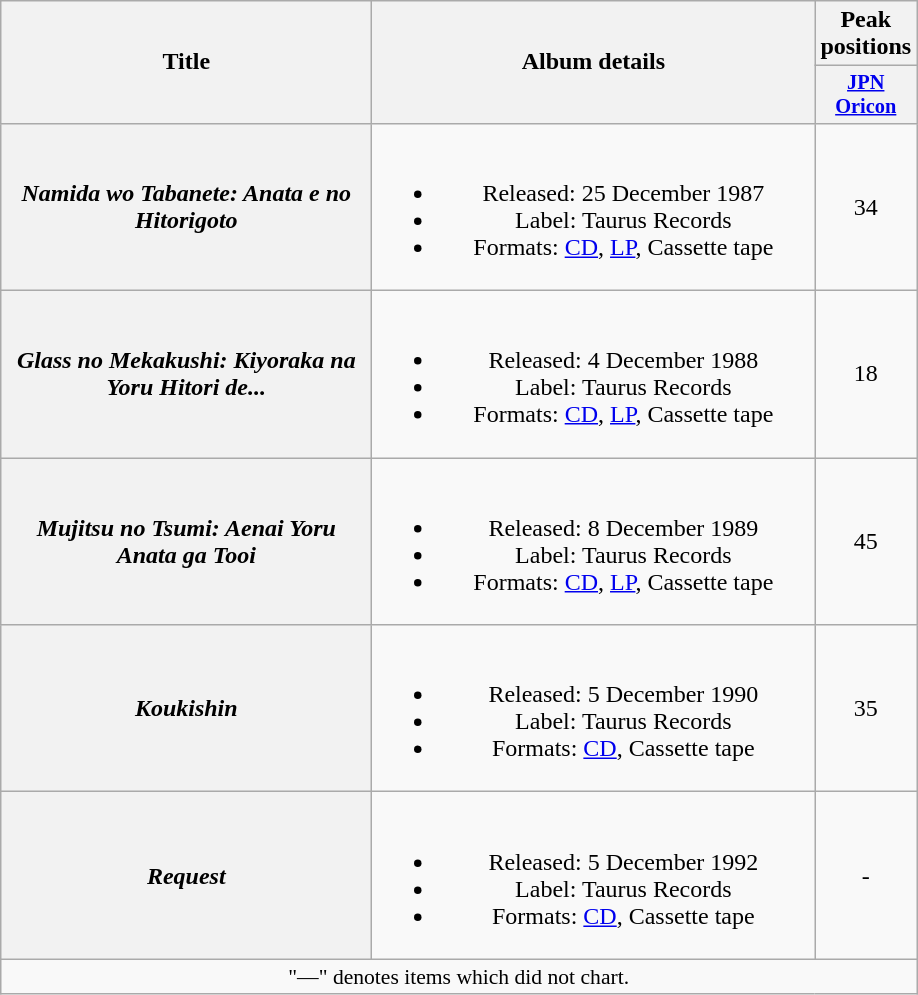<table class="wikitable plainrowheaders" style="text-align:center;">
<tr>
<th style="width:15em;" rowspan="2">Title</th>
<th style="width:18em;" rowspan="2">Album details</th>
<th colspan="1">Peak positions</th>
</tr>
<tr>
<th style="width:3em;font-size:85%"><a href='#'>JPN<br>Oricon</a><br></th>
</tr>
<tr>
<th scope="row"><em>Namida wo Tabanete: Anata e no Hitorigoto</em></th>
<td><br><ul><li>Released: 25 December 1987</li><li>Label: Taurus Records</li><li>Formats: <a href='#'>CD</a>, <a href='#'>LP</a>, Cassette tape</li></ul></td>
<td>34</td>
</tr>
<tr>
<th scope="row"><em>Glass no Mekakushi: Kiyoraka na Yoru Hitori de...</em></th>
<td><br><ul><li>Released: 4 December 1988</li><li>Label: Taurus Records</li><li>Formats: <a href='#'>CD</a>, <a href='#'>LP</a>, Cassette tape</li></ul></td>
<td>18</td>
</tr>
<tr>
<th scope="row"><em>Mujitsu no Tsumi: Aenai Yoru Anata ga Tooi</em></th>
<td><br><ul><li>Released: 8 December 1989</li><li>Label: Taurus Records</li><li>Formats: <a href='#'>CD</a>, <a href='#'>LP</a>, Cassette tape</li></ul></td>
<td>45</td>
</tr>
<tr>
<th scope="row"><em>Koukishin</em></th>
<td><br><ul><li>Released: 5 December 1990</li><li>Label: Taurus Records</li><li>Formats: <a href='#'>CD</a>, Cassette tape</li></ul></td>
<td>35</td>
</tr>
<tr>
<th scope="row"><em>Request</em></th>
<td><br><ul><li>Released: 5 December 1992</li><li>Label: Taurus Records</li><li>Formats: <a href='#'>CD</a>, Cassette tape</li></ul></td>
<td>-</td>
</tr>
<tr>
<td colspan="11" align="center" style="font-size:90%;">"—" denotes items which did not chart.</td>
</tr>
</table>
